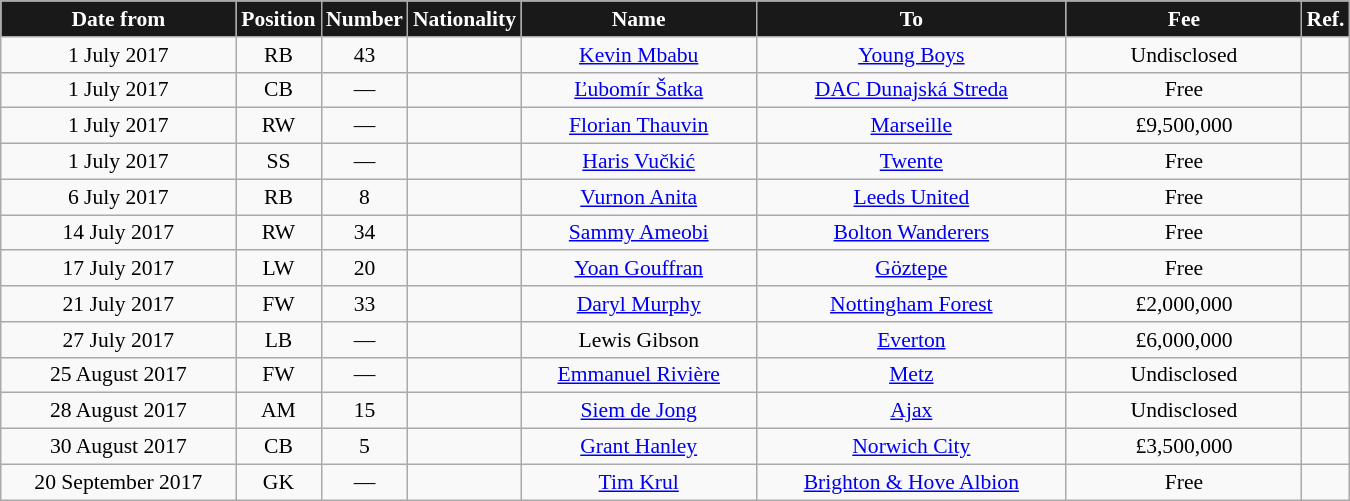<table class="wikitable"  style="text-align:center; font-size:90%; ">
<tr>
<th style="background:#191919; color:white; width:150px;">Date from</th>
<th style="background:#191919; color:white; width:50px;">Position</th>
<th style="background:#191919; color:white; width:50px;">Number</th>
<th style="background:#191919; color:white; width:50px;">Nationality</th>
<th style="background:#191919; color:white; width:150px;">Name</th>
<th style="background:#191919; color:white; width:200px;">To</th>
<th style="background:#191919; color:white; width:150px;">Fee</th>
<th style="background:#191919; color:white; width:25px;">Ref.</th>
</tr>
<tr>
<td>1 July 2017</td>
<td>RB</td>
<td>43</td>
<td></td>
<td><a href='#'>Kevin Mbabu</a></td>
<td> <a href='#'>Young Boys</a></td>
<td>Undisclosed</td>
<td></td>
</tr>
<tr>
<td>1 July 2017</td>
<td>CB</td>
<td>—</td>
<td></td>
<td><a href='#'>Ľubomír Šatka</a></td>
<td> <a href='#'>DAC Dunajská Streda</a></td>
<td>Free</td>
<td></td>
</tr>
<tr>
<td>1 July 2017</td>
<td>RW</td>
<td>—</td>
<td></td>
<td><a href='#'>Florian Thauvin</a></td>
<td> <a href='#'>Marseille</a></td>
<td>£9,500,000</td>
<td></td>
</tr>
<tr>
<td>1 July 2017</td>
<td>SS</td>
<td>—</td>
<td></td>
<td><a href='#'>Haris Vučkić</a></td>
<td> <a href='#'>Twente</a></td>
<td>Free</td>
<td></td>
</tr>
<tr>
<td>6 July 2017</td>
<td>RB</td>
<td>8</td>
<td></td>
<td><a href='#'>Vurnon Anita</a></td>
<td> <a href='#'>Leeds United</a></td>
<td>Free</td>
<td></td>
</tr>
<tr>
<td>14 July 2017</td>
<td>RW</td>
<td>34</td>
<td></td>
<td><a href='#'>Sammy Ameobi</a></td>
<td> <a href='#'>Bolton Wanderers</a></td>
<td>Free</td>
<td></td>
</tr>
<tr>
<td>17 July 2017</td>
<td>LW</td>
<td>20</td>
<td></td>
<td><a href='#'>Yoan Gouffran</a></td>
<td> <a href='#'>Göztepe</a></td>
<td>Free</td>
<td></td>
</tr>
<tr>
<td>21 July 2017</td>
<td>FW</td>
<td>33</td>
<td></td>
<td><a href='#'>Daryl Murphy</a></td>
<td> <a href='#'>Nottingham Forest</a></td>
<td>£2,000,000</td>
<td></td>
</tr>
<tr>
<td>27 July 2017</td>
<td>LB</td>
<td>—</td>
<td></td>
<td>Lewis Gibson</td>
<td> <a href='#'>Everton</a></td>
<td>£6,000,000</td>
<td></td>
</tr>
<tr>
<td>25 August 2017</td>
<td>FW</td>
<td>—</td>
<td></td>
<td><a href='#'>Emmanuel Rivière</a></td>
<td> <a href='#'>Metz</a></td>
<td>Undisclosed</td>
<td></td>
</tr>
<tr>
<td>28 August 2017</td>
<td>AM</td>
<td>15</td>
<td></td>
<td><a href='#'>Siem de Jong</a></td>
<td> <a href='#'>Ajax</a></td>
<td>Undisclosed</td>
<td></td>
</tr>
<tr>
<td>30 August 2017</td>
<td>CB</td>
<td>5</td>
<td></td>
<td><a href='#'>Grant Hanley</a></td>
<td> <a href='#'>Norwich City</a></td>
<td>£3,500,000</td>
<td></td>
</tr>
<tr>
<td>20 September 2017</td>
<td>GK</td>
<td>—</td>
<td></td>
<td><a href='#'>Tim Krul</a></td>
<td> <a href='#'>Brighton & Hove Albion</a></td>
<td>Free</td>
<td></td>
</tr>
</table>
